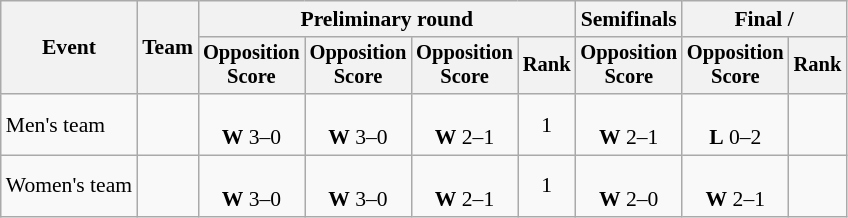<table class=wikitable style=font-size:90%;text-align:center>
<tr>
<th rowspan=2>Event</th>
<th rowspan=2>Team</th>
<th colspan=4>Preliminary round</th>
<th>Semifinals</th>
<th colspan=2>Final / </th>
</tr>
<tr style=font-size:95%>
<th>Opposition<br>Score</th>
<th>Opposition<br>Score</th>
<th>Opposition<br>Score</th>
<th>Rank</th>
<th>Opposition<br>Score</th>
<th>Opposition<br>Score</th>
<th>Rank</th>
</tr>
<tr>
<td align=left>Men's team</td>
<td align=left></td>
<td><br><strong>W</strong> 3–0</td>
<td><br><strong>W</strong> 3–0</td>
<td><br><strong>W</strong> 2–1</td>
<td>1</td>
<td><br><strong>W</strong> 2–1</td>
<td><br><strong>L</strong> 0–2</td>
<td></td>
</tr>
<tr>
<td align=left>Women's team</td>
<td align=left></td>
<td><br><strong>W</strong> 3–0</td>
<td><br><strong>W</strong> 3–0</td>
<td><br><strong>W</strong> 2–1</td>
<td>1</td>
<td><br><strong>W</strong> 2–0</td>
<td><br><strong>W</strong> 2–1</td>
<td></td>
</tr>
</table>
